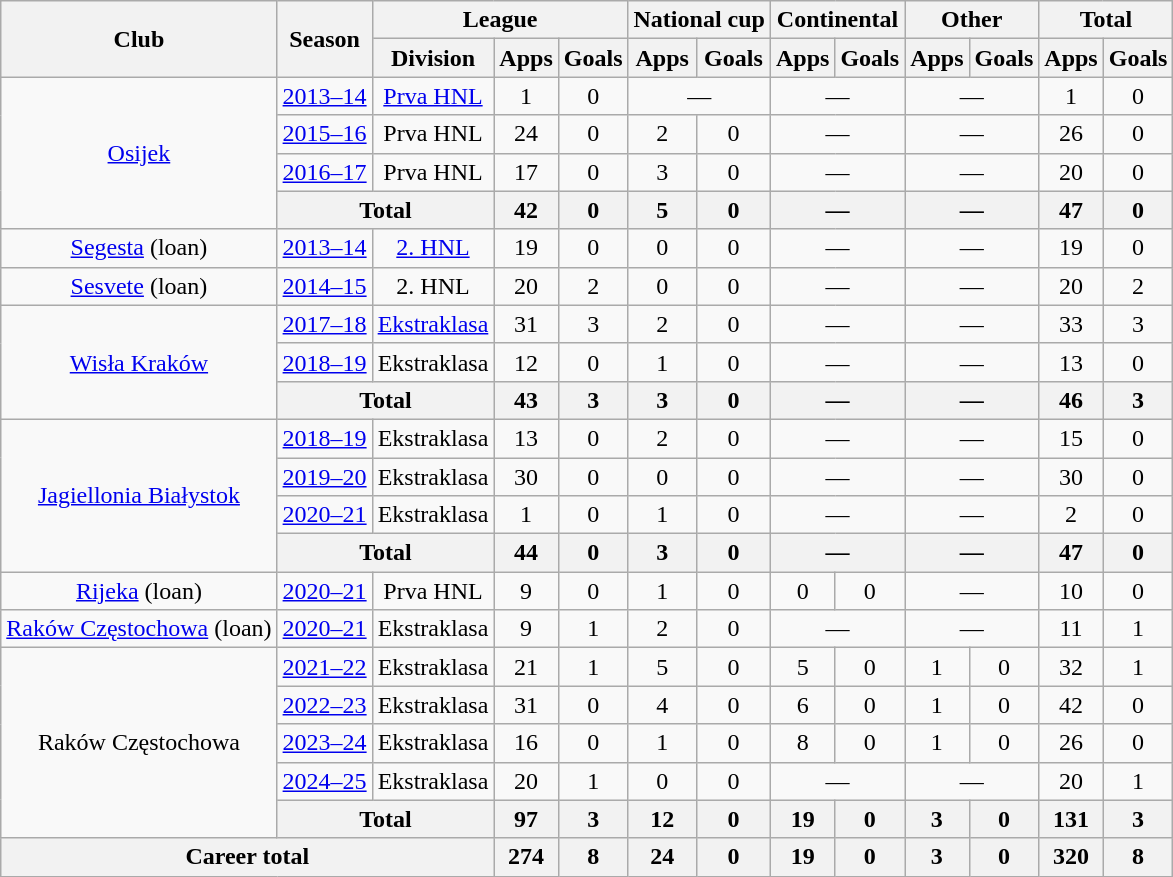<table class="wikitable" style="text-align: center;">
<tr>
<th rowspan="2">Club</th>
<th rowspan="2">Season</th>
<th colspan="3">League</th>
<th colspan="2">National cup</th>
<th colspan="2">Continental</th>
<th colspan="2">Other</th>
<th colspan="2">Total</th>
</tr>
<tr>
<th>Division</th>
<th>Apps</th>
<th>Goals</th>
<th>Apps</th>
<th>Goals</th>
<th>Apps</th>
<th>Goals</th>
<th>Apps</th>
<th>Goals</th>
<th>Apps</th>
<th>Goals</th>
</tr>
<tr>
<td rowspan="4"><a href='#'>Osijek</a></td>
<td><a href='#'>2013–14</a></td>
<td><a href='#'>Prva HNL</a></td>
<td>1</td>
<td>0</td>
<td colspan="2">—</td>
<td colspan="2">—</td>
<td colspan="2">—</td>
<td>1</td>
<td>0</td>
</tr>
<tr>
<td><a href='#'>2015–16</a></td>
<td>Prva HNL</td>
<td>24</td>
<td>0</td>
<td>2</td>
<td>0</td>
<td colspan="2">—</td>
<td colspan="2">—</td>
<td>26</td>
<td>0</td>
</tr>
<tr>
<td><a href='#'>2016–17</a></td>
<td>Prva HNL</td>
<td>17</td>
<td>0</td>
<td>3</td>
<td>0</td>
<td colspan="2">—</td>
<td colspan="2">—</td>
<td>20</td>
<td>0</td>
</tr>
<tr>
<th colspan="2">Total</th>
<th>42</th>
<th>0</th>
<th>5</th>
<th>0</th>
<th colspan="2">—</th>
<th colspan="2">—</th>
<th>47</th>
<th>0</th>
</tr>
<tr>
<td><a href='#'>Segesta</a> (loan)</td>
<td><a href='#'>2013–14</a></td>
<td><a href='#'>2. HNL</a></td>
<td>19</td>
<td>0</td>
<td>0</td>
<td>0</td>
<td colspan="2">—</td>
<td colspan="2">—</td>
<td>19</td>
<td>0</td>
</tr>
<tr>
<td><a href='#'>Sesvete</a> (loan)</td>
<td><a href='#'>2014–15</a></td>
<td>2. HNL</td>
<td>20</td>
<td>2</td>
<td>0</td>
<td>0</td>
<td colspan="2">—</td>
<td colspan="2">—</td>
<td>20</td>
<td>2</td>
</tr>
<tr>
<td rowspan="3"><a href='#'>Wisła Kraków</a></td>
<td><a href='#'>2017–18</a></td>
<td><a href='#'>Ekstraklasa</a></td>
<td>31</td>
<td>3</td>
<td>2</td>
<td>0</td>
<td colspan="2">—</td>
<td colspan="2">—</td>
<td>33</td>
<td>3</td>
</tr>
<tr>
<td><a href='#'>2018–19</a></td>
<td>Ekstraklasa</td>
<td>12</td>
<td>0</td>
<td>1</td>
<td>0</td>
<td colspan="2">—</td>
<td colspan="2">—</td>
<td>13</td>
<td>0</td>
</tr>
<tr>
<th colspan="2">Total</th>
<th>43</th>
<th>3</th>
<th>3</th>
<th>0</th>
<th colspan="2">—</th>
<th colspan="2">—</th>
<th>46</th>
<th>3</th>
</tr>
<tr>
<td rowspan="4"><a href='#'>Jagiellonia Białystok</a></td>
<td><a href='#'>2018–19</a></td>
<td>Ekstraklasa</td>
<td>13</td>
<td>0</td>
<td>2</td>
<td>0</td>
<td colspan="2">—</td>
<td colspan="2">—</td>
<td>15</td>
<td>0</td>
</tr>
<tr>
<td><a href='#'>2019–20</a></td>
<td>Ekstraklasa</td>
<td>30</td>
<td>0</td>
<td>0</td>
<td>0</td>
<td colspan="2">—</td>
<td colspan="2">—</td>
<td>30</td>
<td>0</td>
</tr>
<tr>
<td><a href='#'>2020–21</a></td>
<td>Ekstraklasa</td>
<td>1</td>
<td>0</td>
<td>1</td>
<td>0</td>
<td colspan="2">—</td>
<td colspan="2">—</td>
<td>2</td>
<td>0</td>
</tr>
<tr>
<th colspan="2">Total</th>
<th>44</th>
<th>0</th>
<th>3</th>
<th>0</th>
<th colspan="2">—</th>
<th colspan="2">—</th>
<th>47</th>
<th>0</th>
</tr>
<tr>
<td><a href='#'>Rijeka</a> (loan)</td>
<td><a href='#'>2020–21</a></td>
<td>Prva HNL</td>
<td>9</td>
<td>0</td>
<td>1</td>
<td>0</td>
<td>0</td>
<td>0</td>
<td colspan="2">—</td>
<td>10</td>
<td>0</td>
</tr>
<tr>
<td><a href='#'>Raków Częstochowa</a> (loan)</td>
<td><a href='#'>2020–21</a></td>
<td>Ekstraklasa</td>
<td>9</td>
<td>1</td>
<td>2</td>
<td>0</td>
<td colspan="2">—</td>
<td colspan="2">—</td>
<td>11</td>
<td>1</td>
</tr>
<tr>
<td rowspan="5">Raków Częstochowa</td>
<td><a href='#'>2021–22</a></td>
<td>Ekstraklasa</td>
<td>21</td>
<td>1</td>
<td>5</td>
<td>0</td>
<td>5</td>
<td>0</td>
<td>1</td>
<td>0</td>
<td>32</td>
<td>1</td>
</tr>
<tr>
<td><a href='#'>2022–23</a></td>
<td>Ekstraklasa</td>
<td>31</td>
<td>0</td>
<td>4</td>
<td>0</td>
<td>6</td>
<td>0</td>
<td>1</td>
<td>0</td>
<td>42</td>
<td>0</td>
</tr>
<tr>
<td><a href='#'>2023–24</a></td>
<td>Ekstraklasa</td>
<td>16</td>
<td>0</td>
<td>1</td>
<td>0</td>
<td>8</td>
<td>0</td>
<td>1</td>
<td>0</td>
<td>26</td>
<td>0</td>
</tr>
<tr>
<td><a href='#'>2024–25</a></td>
<td>Ekstraklasa</td>
<td>20</td>
<td>1</td>
<td>0</td>
<td>0</td>
<td colspan="2">—</td>
<td colspan="2">—</td>
<td>20</td>
<td>1</td>
</tr>
<tr>
<th colspan="2">Total</th>
<th>97</th>
<th>3</th>
<th>12</th>
<th>0</th>
<th>19</th>
<th>0</th>
<th>3</th>
<th>0</th>
<th>131</th>
<th>3</th>
</tr>
<tr>
<th colspan="3">Career total</th>
<th>274</th>
<th>8</th>
<th>24</th>
<th>0</th>
<th>19</th>
<th>0</th>
<th>3</th>
<th>0</th>
<th>320</th>
<th>8</th>
</tr>
</table>
